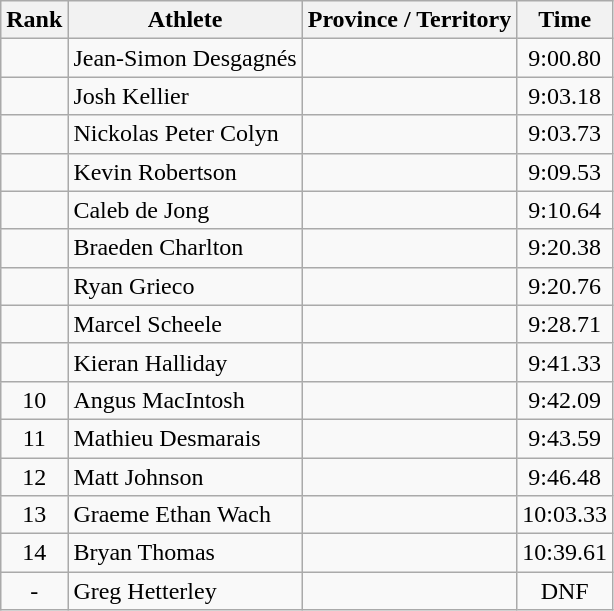<table class="wikitable sortable" style="text-align:center">
<tr>
<th>Rank</th>
<th>Athlete</th>
<th>Province / Territory</th>
<th>Time</th>
</tr>
<tr>
<td></td>
<td align=left>Jean-Simon Desgagnés</td>
<td align="left"></td>
<td>9:00.80</td>
</tr>
<tr>
<td></td>
<td align=left>Josh Kellier</td>
<td align="left"></td>
<td>9:03.18</td>
</tr>
<tr>
<td></td>
<td align=left>Nickolas Peter Colyn</td>
<td align="left"></td>
<td>9:03.73</td>
</tr>
<tr>
<td></td>
<td align=left>Kevin Robertson</td>
<td align="left"></td>
<td>9:09.53</td>
</tr>
<tr>
<td></td>
<td align=left>Caleb de Jong</td>
<td align="left"></td>
<td>9:10.64</td>
</tr>
<tr>
<td></td>
<td align=left>Braeden Charlton</td>
<td align="left"></td>
<td>9:20.38</td>
</tr>
<tr>
<td></td>
<td align=left>Ryan Grieco</td>
<td align="left"></td>
<td>9:20.76</td>
</tr>
<tr>
<td></td>
<td align=left>Marcel Scheele</td>
<td align="left"></td>
<td>9:28.71</td>
</tr>
<tr>
<td></td>
<td align=left>Kieran Halliday</td>
<td align="left"></td>
<td>9:41.33</td>
</tr>
<tr>
<td>10</td>
<td align=left>Angus MacIntosh</td>
<td align="left"></td>
<td>9:42.09</td>
</tr>
<tr>
<td>11</td>
<td align=left>Mathieu Desmarais</td>
<td align="left"></td>
<td>9:43.59</td>
</tr>
<tr>
<td>12</td>
<td align=left>Matt Johnson</td>
<td align="left"></td>
<td>9:46.48</td>
</tr>
<tr>
<td>13</td>
<td align=left>Graeme Ethan Wach</td>
<td align="left"></td>
<td>10:03.33</td>
</tr>
<tr>
<td>14</td>
<td align=left>Bryan Thomas</td>
<td align="left"></td>
<td>10:39.61</td>
</tr>
<tr>
<td>-</td>
<td align=left>Greg Hetterley</td>
<td align="left"></td>
<td>DNF</td>
</tr>
</table>
